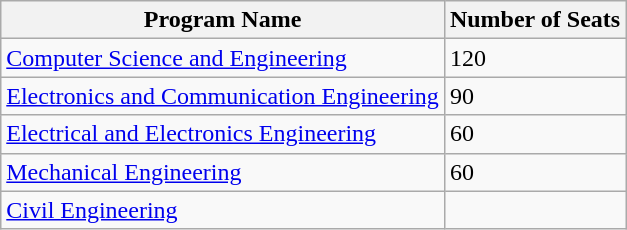<table class="wikitable">
<tr>
<th>Program Name</th>
<th>Number of Seats</th>
</tr>
<tr>
<td><a href='#'>Computer Science and Engineering</a></td>
<td>120</td>
</tr>
<tr>
<td><a href='#'>Electronics and Communication Engineering</a></td>
<td>90</td>
</tr>
<tr>
<td><a href='#'>Electrical and Electronics Engineering</a></td>
<td>60</td>
</tr>
<tr>
<td><a href='#'>Mechanical Engineering</a></td>
<td>60</td>
</tr>
<tr>
<td><a href='#'>Civil Engineering</a></td>
</tr>
</table>
